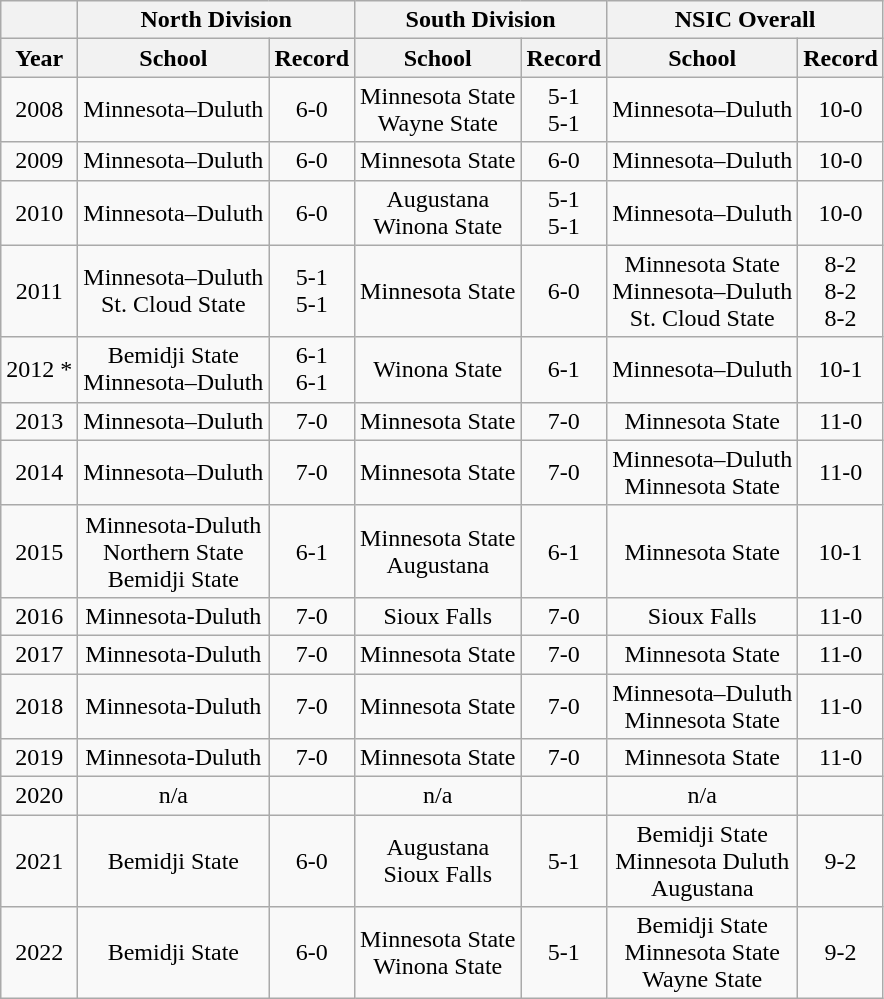<table class="wikitable" style="text-align:center">
<tr>
<th></th>
<th colspan=2>North Division</th>
<th colspan=2>South Division</th>
<th colspan=2>NSIC Overall</th>
</tr>
<tr>
<th>Year</th>
<th>School</th>
<th>Record</th>
<th>School</th>
<th>Record</th>
<th>School</th>
<th>Record</th>
</tr>
<tr>
<td>2008</td>
<td>Minnesota–Duluth</td>
<td>6-0</td>
<td>Minnesota State<br>Wayne State</td>
<td>5-1<br>5-1</td>
<td>Minnesota–Duluth</td>
<td>10-0</td>
</tr>
<tr>
<td>2009</td>
<td>Minnesota–Duluth</td>
<td>6-0</td>
<td>Minnesota State</td>
<td>6-0</td>
<td>Minnesota–Duluth</td>
<td>10-0</td>
</tr>
<tr>
<td>2010</td>
<td>Minnesota–Duluth</td>
<td>6-0</td>
<td>Augustana<br>Winona State</td>
<td>5-1<br>5-1</td>
<td>Minnesota–Duluth</td>
<td>10-0</td>
</tr>
<tr>
<td>2011</td>
<td>Minnesota–Duluth<br>St. Cloud State</td>
<td>5-1<br>5-1</td>
<td>Minnesota State</td>
<td>6-0</td>
<td>Minnesota State<br>Minnesota–Duluth<br>St. Cloud State</td>
<td>8-2<br>8-2<br>8-2</td>
</tr>
<tr>
<td>2012 *</td>
<td>Bemidji State<br>Minnesota–Duluth</td>
<td>6-1<br>6-1</td>
<td>Winona State</td>
<td>6-1</td>
<td>Minnesota–Duluth</td>
<td>10-1</td>
</tr>
<tr>
<td>2013</td>
<td>Minnesota–Duluth</td>
<td>7-0</td>
<td>Minnesota State</td>
<td>7-0</td>
<td>Minnesota State</td>
<td>11-0</td>
</tr>
<tr>
<td>2014</td>
<td>Minnesota–Duluth</td>
<td>7-0</td>
<td>Minnesota State</td>
<td>7-0</td>
<td>Minnesota–Duluth<br>Minnesota State</td>
<td>11-0</td>
</tr>
<tr>
<td>2015</td>
<td>Minnesota-Duluth<br>Northern State<br>Bemidji State</td>
<td>6-1</td>
<td>Minnesota State<br>Augustana</td>
<td>6-1</td>
<td>Minnesota State</td>
<td>10-1</td>
</tr>
<tr>
<td>2016</td>
<td>Minnesota-Duluth</td>
<td>7-0</td>
<td>Sioux Falls</td>
<td>7-0</td>
<td>Sioux Falls</td>
<td>11-0</td>
</tr>
<tr>
<td>2017</td>
<td>Minnesota-Duluth</td>
<td>7-0</td>
<td>Minnesota State</td>
<td>7-0</td>
<td>Minnesota State</td>
<td>11-0</td>
</tr>
<tr>
<td>2018</td>
<td>Minnesota-Duluth</td>
<td>7-0</td>
<td>Minnesota State</td>
<td>7-0</td>
<td>Minnesota–Duluth<br>Minnesota State</td>
<td>11-0</td>
</tr>
<tr>
<td>2019</td>
<td>Minnesota-Duluth</td>
<td>7-0</td>
<td>Minnesota State</td>
<td>7-0</td>
<td>Minnesota State</td>
<td>11-0</td>
</tr>
<tr>
<td>2020</td>
<td>n/a</td>
<td></td>
<td>n/a</td>
<td></td>
<td>n/a</td>
<td></td>
</tr>
<tr>
<td>2021</td>
<td>Bemidji State</td>
<td>6-0</td>
<td>Augustana<br>Sioux Falls</td>
<td>5-1</td>
<td>Bemidji State<br>Minnesota Duluth<br>Augustana</td>
<td>9-2</td>
</tr>
<tr>
<td>2022</td>
<td>Bemidji State</td>
<td>6-0</td>
<td>Minnesota State<br>Winona State</td>
<td>5-1</td>
<td>Bemidji State<br>Minnesota State<br>Wayne State</td>
<td>9-2</td>
</tr>
</table>
